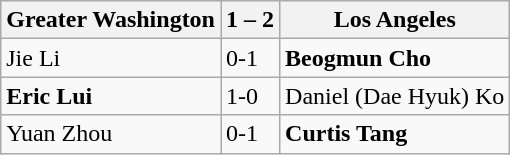<table class="wikitable">
<tr>
<th>Greater Washington</th>
<th>1 – 2</th>
<th>Los Angeles</th>
</tr>
<tr>
<td>Jie Li</td>
<td>0-1</td>
<td><strong>Beogmun Cho</strong></td>
</tr>
<tr>
<td><strong>Eric Lui</strong></td>
<td>1-0</td>
<td>Daniel (Dae Hyuk) Ko</td>
</tr>
<tr>
<td>Yuan Zhou</td>
<td>0-1</td>
<td><strong>Curtis Tang</strong></td>
</tr>
</table>
